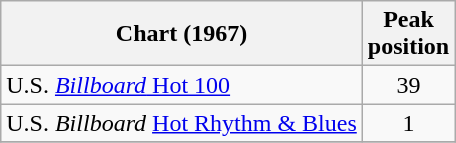<table class="wikitable">
<tr>
<th>Chart (1967)</th>
<th>Peak<br>position</th>
</tr>
<tr>
<td>U.S. <a href='#'><em>Billboard</em> Hot 100</a></td>
<td align="center">39</td>
</tr>
<tr>
<td>U.S. <em>Billboard</em> <a href='#'>Hot Rhythm & Blues</a></td>
<td align="center">1</td>
</tr>
<tr>
</tr>
</table>
